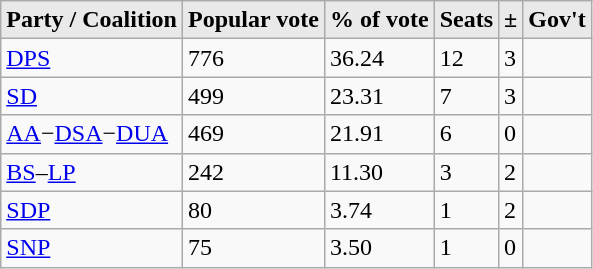<table class="wikitable" style="text-align:left;">
<tr>
<th style="background-color:#E9E9E9" align=left valign=top>Party / Coalition</th>
<th style="background-color:#E9E9E9">Popular vote</th>
<th style="background-color:#E9E9E9">% of vote</th>
<th style="background-color:#E9E9E9">Seats</th>
<th style="background-color:#E9E9E9">±</th>
<th style="background-color:#E9E9E9">Gov't</th>
</tr>
<tr>
<td><a href='#'>DPS</a></td>
<td>776</td>
<td>36.24</td>
<td>12</td>
<td>3</td>
<td></td>
</tr>
<tr>
<td><a href='#'>SD</a></td>
<td>499</td>
<td>23.31</td>
<td>7</td>
<td>3</td>
<td></td>
</tr>
<tr>
<td><a href='#'>AA</a>−<a href='#'>DSA</a>−<a href='#'>DUA</a></td>
<td>469</td>
<td>21.91</td>
<td>6</td>
<td>0</td>
<td></td>
</tr>
<tr>
<td><a href='#'>BS</a>–<a href='#'>LP</a></td>
<td>242</td>
<td>11.30</td>
<td>3</td>
<td>2</td>
<td></td>
</tr>
<tr>
<td><a href='#'>SDP</a></td>
<td>80</td>
<td>3.74</td>
<td>1</td>
<td>2</td>
<td></td>
</tr>
<tr>
<td><a href='#'>SNP</a></td>
<td>75</td>
<td>3.50</td>
<td>1</td>
<td>0</td>
<td></td>
</tr>
</table>
